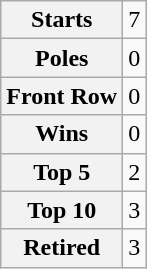<table class="wikitable" style="text-align:center">
<tr>
<th>Starts</th>
<td>7</td>
</tr>
<tr>
<th>Poles</th>
<td>0</td>
</tr>
<tr>
<th>Front Row</th>
<td>0</td>
</tr>
<tr>
<th>Wins</th>
<td>0</td>
</tr>
<tr>
<th>Top 5</th>
<td>2</td>
</tr>
<tr>
<th>Top 10</th>
<td>3</td>
</tr>
<tr>
<th>Retired</th>
<td>3</td>
</tr>
</table>
